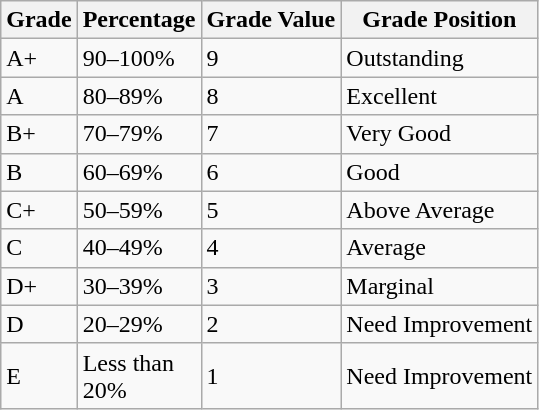<table class="wikitable">
<tr>
<th>Grade</th>
<th>Percentage</th>
<th>Grade Value</th>
<th>Grade Position</th>
</tr>
<tr>
<td>A+</td>
<td>90–100%</td>
<td>9</td>
<td>Outstanding</td>
</tr>
<tr>
<td>A</td>
<td>80–89%</td>
<td>8</td>
<td>Excellent</td>
</tr>
<tr>
<td>B+</td>
<td>70–79%</td>
<td>7</td>
<td>Very Good</td>
</tr>
<tr>
<td>B</td>
<td>60–69%</td>
<td>6</td>
<td>Good</td>
</tr>
<tr>
<td>C+</td>
<td>50–59%</td>
<td>5</td>
<td>Above Average</td>
</tr>
<tr>
<td>C</td>
<td>40–49%</td>
<td>4</td>
<td>Average</td>
</tr>
<tr>
<td>D+</td>
<td>30–39%</td>
<td>3</td>
<td>Marginal</td>
</tr>
<tr>
<td>D</td>
<td>20–29%</td>
<td>2</td>
<td>Need Improvement</td>
</tr>
<tr>
<td>E</td>
<td>Less than<br>20%</td>
<td>1</td>
<td>Need Improvement</td>
</tr>
</table>
